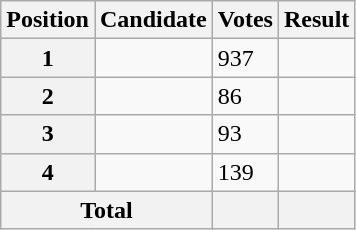<table class="wikitable sortable col3right">
<tr>
<th scope="col">Position</th>
<th scope="col">Candidate</th>
<th scope="col">Votes</th>
<th scope="col">Result</th>
</tr>
<tr>
<th scope="row">1</th>
<td></td>
<td>937</td>
<td></td>
</tr>
<tr>
<th scope="row">2</th>
<td></td>
<td>86</td>
<td></td>
</tr>
<tr>
<th scope="row">3</th>
<td></td>
<td>93</td>
<td></td>
</tr>
<tr>
<th scope="row">4</th>
<td></td>
<td>139</td>
<td></td>
</tr>
<tr class="sortbottom">
<th scope="row" colspan="2">Total</th>
<th></th>
<th></th>
</tr>
</table>
